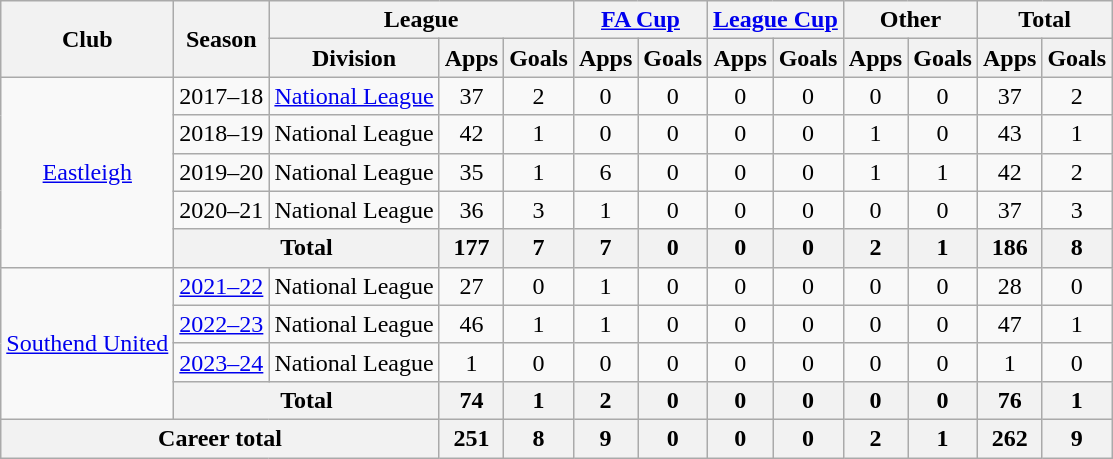<table class="wikitable" style="text-align: center">
<tr>
<th rowspan="2">Club</th>
<th rowspan="2">Season</th>
<th colspan="3">League</th>
<th colspan="2"><a href='#'>FA Cup</a></th>
<th colspan="2"><a href='#'>League Cup</a></th>
<th colspan="2">Other</th>
<th colspan="2">Total</th>
</tr>
<tr>
<th>Division</th>
<th>Apps</th>
<th>Goals</th>
<th>Apps</th>
<th>Goals</th>
<th>Apps</th>
<th>Goals</th>
<th>Apps</th>
<th>Goals</th>
<th>Apps</th>
<th>Goals</th>
</tr>
<tr>
<td rowspan="5"><a href='#'>Eastleigh</a></td>
<td>2017–18</td>
<td><a href='#'>National League</a></td>
<td>37</td>
<td>2</td>
<td>0</td>
<td>0</td>
<td>0</td>
<td>0</td>
<td>0</td>
<td>0</td>
<td>37</td>
<td>2</td>
</tr>
<tr>
<td>2018–19</td>
<td>National League</td>
<td>42</td>
<td>1</td>
<td>0</td>
<td>0</td>
<td>0</td>
<td>0</td>
<td>1</td>
<td>0</td>
<td>43</td>
<td>1</td>
</tr>
<tr>
<td>2019–20</td>
<td>National League</td>
<td>35</td>
<td>1</td>
<td>6</td>
<td>0</td>
<td>0</td>
<td>0</td>
<td>1</td>
<td>1</td>
<td>42</td>
<td>2</td>
</tr>
<tr>
<td>2020–21</td>
<td>National League</td>
<td>36</td>
<td>3</td>
<td>1</td>
<td>0</td>
<td>0</td>
<td>0</td>
<td>0</td>
<td>0</td>
<td>37</td>
<td>3</td>
</tr>
<tr>
<th colspan="2">Total</th>
<th>177</th>
<th>7</th>
<th>7</th>
<th>0</th>
<th>0</th>
<th>0</th>
<th>2</th>
<th>1</th>
<th>186</th>
<th>8</th>
</tr>
<tr>
<td rowspan="4"><a href='#'>Southend United</a></td>
<td><a href='#'>2021–22</a></td>
<td>National League</td>
<td>27</td>
<td>0</td>
<td>1</td>
<td>0</td>
<td>0</td>
<td>0</td>
<td>0</td>
<td>0</td>
<td>28</td>
<td>0</td>
</tr>
<tr>
<td><a href='#'>2022–23</a></td>
<td>National League</td>
<td>46</td>
<td>1</td>
<td>1</td>
<td>0</td>
<td>0</td>
<td>0</td>
<td>0</td>
<td>0</td>
<td>47</td>
<td>1</td>
</tr>
<tr>
<td><a href='#'>2023–24</a></td>
<td>National League</td>
<td>1</td>
<td>0</td>
<td>0</td>
<td>0</td>
<td>0</td>
<td>0</td>
<td>0</td>
<td>0</td>
<td>1</td>
<td>0</td>
</tr>
<tr>
<th colspan="2">Total</th>
<th>74</th>
<th>1</th>
<th>2</th>
<th>0</th>
<th>0</th>
<th>0</th>
<th>0</th>
<th>0</th>
<th>76</th>
<th>1</th>
</tr>
<tr>
<th colspan="3">Career total</th>
<th>251</th>
<th>8</th>
<th>9</th>
<th>0</th>
<th>0</th>
<th>0</th>
<th>2</th>
<th>1</th>
<th>262</th>
<th>9</th>
</tr>
</table>
